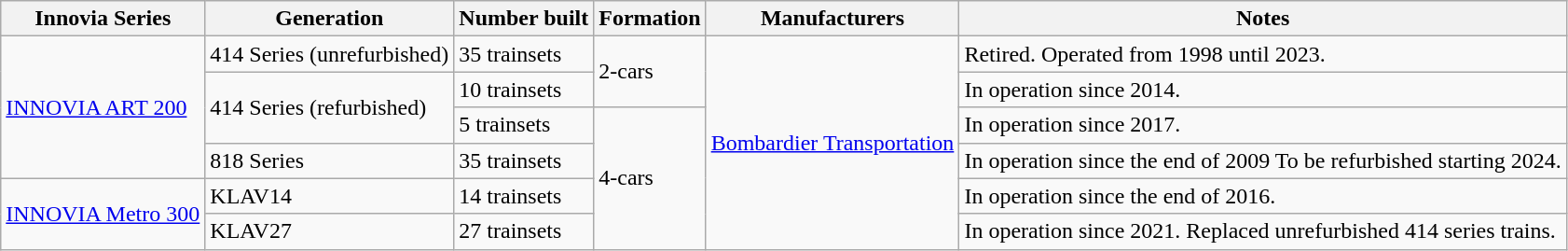<table class="wikitable">
<tr>
<th>Innovia Series</th>
<th>Generation</th>
<th>Number built</th>
<th>Formation</th>
<th>Manufacturers</th>
<th>Notes</th>
</tr>
<tr align=left>
<td rowspan="4"><a href='#'>INNOVIA ART 200</a></td>
<td>414 Series (unrefurbished)</td>
<td>35 trainsets</td>
<td rowspan="2">2-cars</td>
<td rowspan="6"><a href='#'>Bombardier Transportation</a></td>
<td>Retired. Operated from 1998 until 2023.</td>
</tr>
<tr>
<td rowspan="2">414 Series (refurbished)</td>
<td>10 trainsets</td>
<td>In operation since 2014.</td>
</tr>
<tr>
<td>5 trainsets</td>
<td rowspan="4">4-cars</td>
<td>In operation since 2017.</td>
</tr>
<tr align="left">
<td>818 Series</td>
<td>35 trainsets</td>
<td>In operation since the end of 2009 To be refurbished starting 2024.</td>
</tr>
<tr align="left">
<td rowspan="2"><a href='#'>INNOVIA Metro 300</a></td>
<td>KLAV14</td>
<td>14 trainsets</td>
<td>In operation since the end of 2016.</td>
</tr>
<tr align="left">
<td>KLAV27</td>
<td>27 trainsets</td>
<td>In operation since 2021. Replaced unrefurbished 414 series trains.</td>
</tr>
</table>
